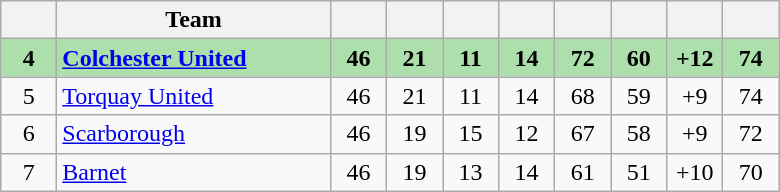<table class="wikitable" style="text-align:center">
<tr>
<th width="30"></th>
<th width="175">Team</th>
<th width="30"></th>
<th width="30"></th>
<th width="30"></th>
<th width="30"></th>
<th width="30"></th>
<th width="30"></th>
<th width="30"></th>
<th width="30"></th>
</tr>
<tr style="background:#addfad;">
<td><strong>4</strong></td>
<td align=left><strong><a href='#'>Colchester United</a></strong></td>
<td><strong>46</strong></td>
<td><strong>21</strong></td>
<td><strong>11</strong></td>
<td><strong>14</strong></td>
<td><strong>72</strong></td>
<td><strong>60</strong></td>
<td><strong>+12</strong></td>
<td><strong>74</strong></td>
</tr>
<tr>
<td>5</td>
<td align=left><a href='#'>Torquay United</a></td>
<td>46</td>
<td>21</td>
<td>11</td>
<td>14</td>
<td>68</td>
<td>59</td>
<td>+9</td>
<td>74</td>
</tr>
<tr>
<td>6</td>
<td align=left><a href='#'>Scarborough</a></td>
<td>46</td>
<td>19</td>
<td>15</td>
<td>12</td>
<td>67</td>
<td>58</td>
<td>+9</td>
<td>72</td>
</tr>
<tr>
<td>7</td>
<td align=left><a href='#'>Barnet</a></td>
<td>46</td>
<td>19</td>
<td>13</td>
<td>14</td>
<td>61</td>
<td>51</td>
<td>+10</td>
<td>70</td>
</tr>
</table>
